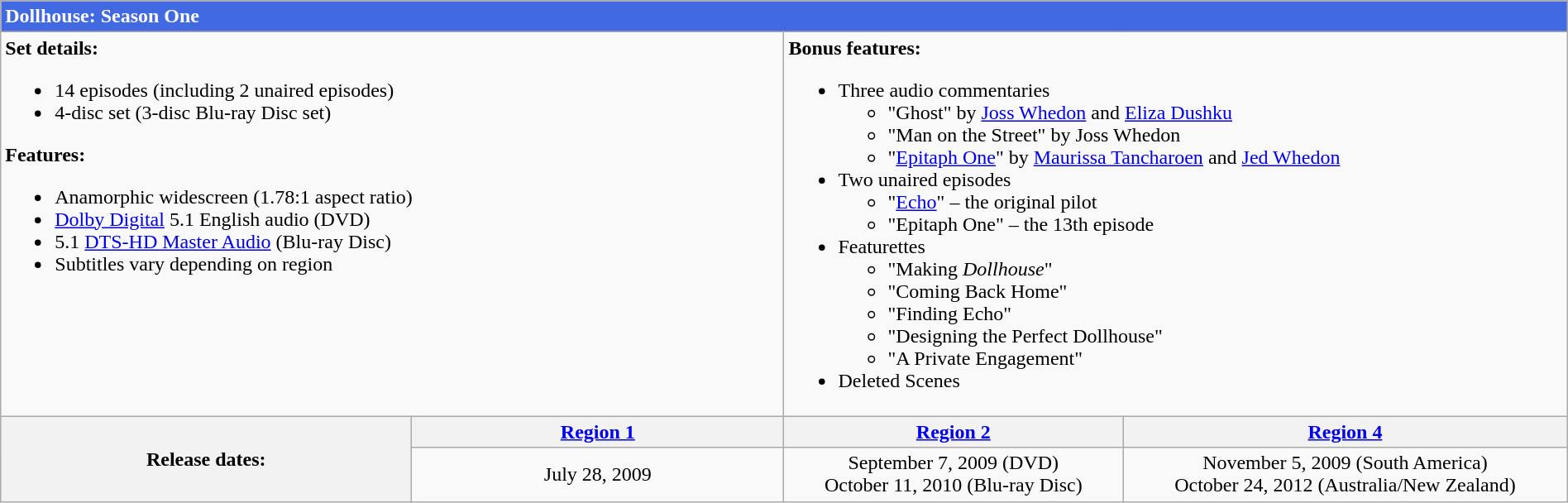<table class="wikitable" style="width:100%;">
<tr>
<td colspan="5" style="background:#4169e1; color:white;"><strong>Dollhouse: Season One</strong></td>
</tr>
<tr>
<td colspan="2" style="vertical-align:top; width:50%;"><strong>Set details:</strong><br><ul><li>14 episodes (including 2 unaired episodes)</li><li>4-disc set (3-disc Blu-ray Disc set)</li></ul><strong>Features:</strong><ul><li>Anamorphic widescreen (1.78:1 aspect ratio)</li><li><a href='#'>Dolby Digital</a> 5.1 English audio (DVD)</li><li>5.1 <a href='#'>DTS-HD Master Audio</a> (Blu-ray Disc)</li><li>Subtitles vary depending on region</li></ul></td>
<td colspan="3" style="vertical-align:top;"><strong>Bonus features:</strong><br><ul><li>Three audio commentaries<ul><li>"Ghost" by <a href='#'>Joss Whedon</a> and <a href='#'>Eliza Dushku</a></li><li>"Man on the Street" by Joss Whedon</li><li>"<a href='#'>Epitaph One</a>" by <a href='#'>Maurissa Tancharoen</a> and <a href='#'>Jed Whedon</a></li></ul></li><li>Two unaired episodes<ul><li>"<a href='#'>Echo</a>" – the original pilot</li><li>"Epitaph One" – the 13th episode</li></ul></li><li>Featurettes<ul><li>"Making <em>Dollhouse</em>"</li><li>"Coming Back Home"</li><li>"Finding Echo"</li><li>"Designing the Perfect Dollhouse"</li><li>"A Private Engagement"</li></ul></li><li>Deleted Scenes</li></ul></td>
</tr>
<tr>
<th rowspan="2">Release dates:</th>
<th><a href='#'>Region 1</a></th>
<th><a href='#'>Region 2</a></th>
<th><a href='#'>Region 4</a></th>
</tr>
<tr style="text-align:center;">
<td>July 28, 2009</td>
<td>September 7, 2009 (DVD)<br>October 11, 2010 (Blu-ray Disc)</td>
<td>November 5, 2009 (South America)<br>October 24, 2012 (Australia/New Zealand)</td>
</tr>
</table>
